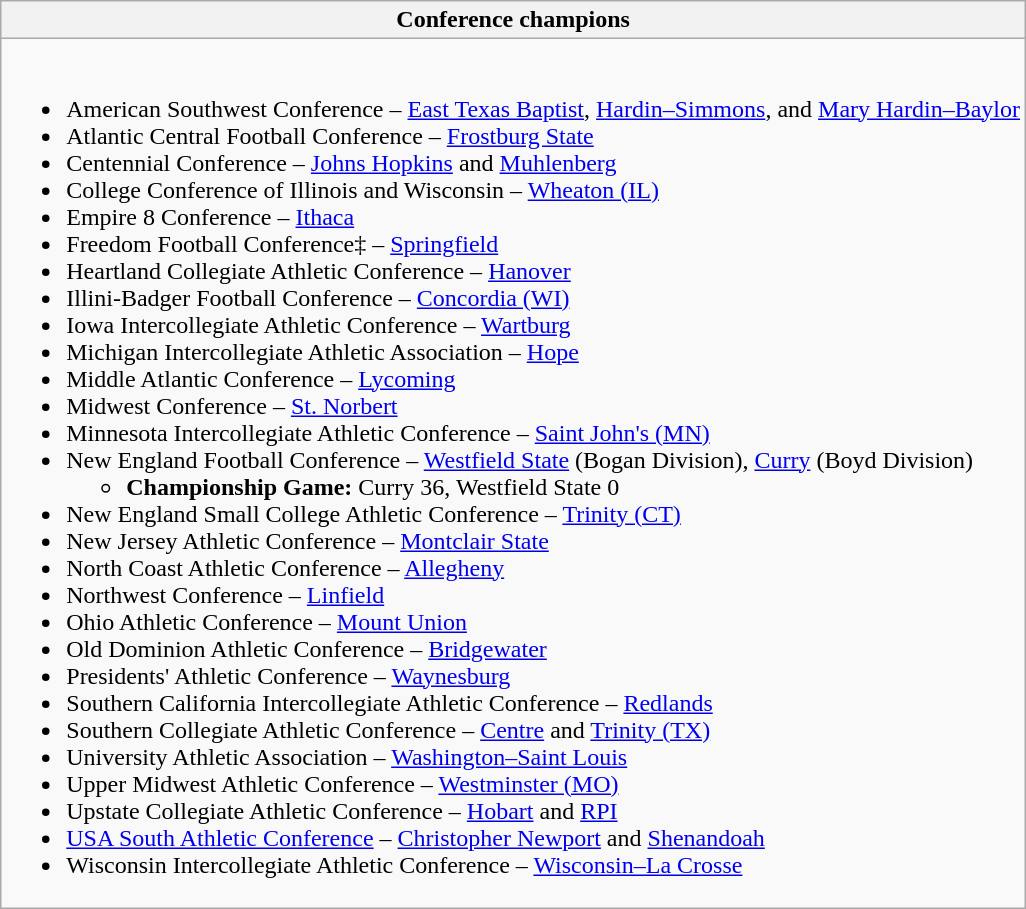<table class="wikitable">
<tr>
<th>Conference champions</th>
</tr>
<tr>
<td><br><ul><li>American Southwest Conference – <a href='#'>East Texas Baptist</a>, <a href='#'>Hardin–Simmons</a>, and <a href='#'>Mary Hardin–Baylor</a></li><li>Atlantic Central Football Conference – <a href='#'>Frostburg State</a></li><li>Centennial Conference – <a href='#'>Johns Hopkins</a> and <a href='#'>Muhlenberg</a></li><li>College Conference of Illinois and Wisconsin – <a href='#'>Wheaton (IL)</a></li><li>Empire 8 Conference – <a href='#'>Ithaca</a></li><li>Freedom Football Conference‡ – <a href='#'>Springfield</a></li><li>Heartland Collegiate Athletic Conference – <a href='#'>Hanover</a></li><li>Illini-Badger Football Conference – <a href='#'>Concordia (WI)</a></li><li>Iowa Intercollegiate Athletic Conference – <a href='#'>Wartburg</a></li><li>Michigan Intercollegiate Athletic Association – <a href='#'>Hope</a></li><li>Middle Atlantic Conference – <a href='#'>Lycoming</a></li><li>Midwest Conference – <a href='#'>St. Norbert</a></li><li>Minnesota Intercollegiate Athletic Conference – <a href='#'>Saint John's (MN)</a></li><li>New England Football Conference – <a href='#'>Westfield State</a> (Bogan Division), <a href='#'>Curry</a> (Boyd Division)<ul><li><strong>Championship Game:</strong> Curry 36, Westfield State 0</li></ul></li><li>New England Small College Athletic Conference – <a href='#'>Trinity (CT)</a></li><li>New Jersey Athletic Conference – <a href='#'>Montclair State</a></li><li>North Coast Athletic Conference – <a href='#'>Allegheny</a></li><li>Northwest Conference – <a href='#'>Linfield</a></li><li>Ohio Athletic Conference – <a href='#'>Mount Union</a></li><li>Old Dominion Athletic Conference – <a href='#'>Bridgewater</a></li><li>Presidents' Athletic Conference – <a href='#'>Waynesburg</a></li><li>Southern California Intercollegiate Athletic Conference – <a href='#'>Redlands</a></li><li>Southern Collegiate Athletic Conference – <a href='#'>Centre</a> and <a href='#'>Trinity (TX)</a></li><li>University Athletic Association – <a href='#'>Washington–Saint Louis</a></li><li>Upper Midwest Athletic Conference – <a href='#'>Westminster (MO)</a></li><li>Upstate Collegiate Athletic Conference – <a href='#'>Hobart</a> and <a href='#'>RPI</a></li><li><a href='#'>USA South Athletic Conference</a> – <a href='#'>Christopher Newport</a> and <a href='#'>Shenandoah</a></li><li>Wisconsin Intercollegiate Athletic Conference – <a href='#'>Wisconsin–La Crosse</a></li></ul></td>
</tr>
</table>
